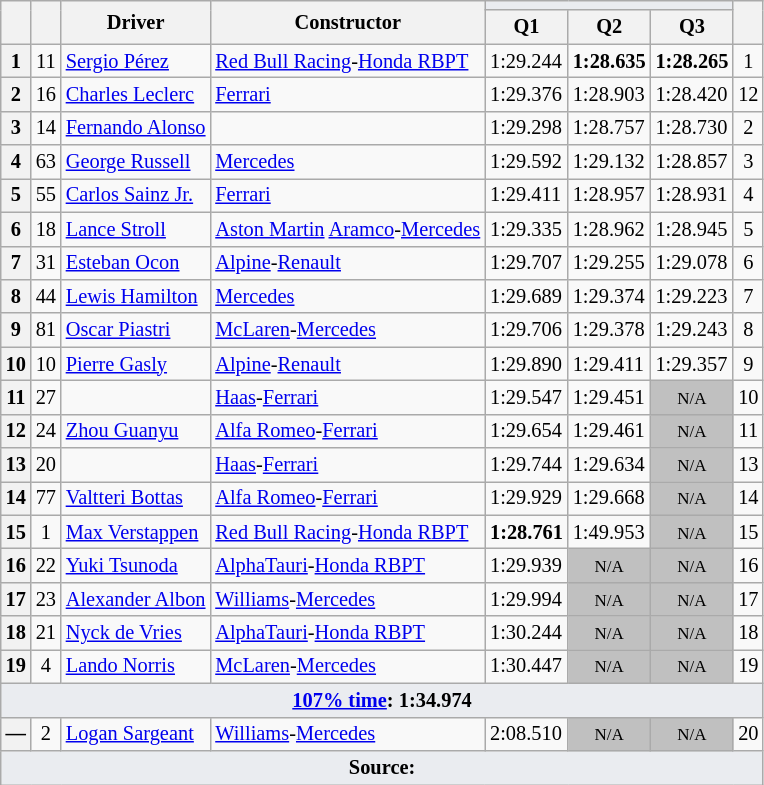<table class="wikitable sortable" style="font-size: 85%;">
<tr>
<th rowspan="2"></th>
<th rowspan="2"></th>
<th rowspan="2">Driver</th>
<th rowspan="2">Constructor</th>
<th colspan="3" style="background:#eaecf0; text-align:center;"></th>
<th rowspan="2"></th>
</tr>
<tr>
<th scope="col">Q1</th>
<th scope="col">Q2</th>
<th scope="col">Q3</th>
</tr>
<tr>
<th scope="row">1</th>
<td align="center">11</td>
<td data-sort-value="per"> <a href='#'>Sergio Pérez</a></td>
<td><a href='#'>Red Bull Racing</a>-<a href='#'>Honda RBPT</a></td>
<td>1:29.244</td>
<td><strong>1:28.635</strong></td>
<td><strong>1:28.265</strong></td>
<td align="center">1</td>
</tr>
<tr>
<th scope="row">2</th>
<td align="center">16</td>
<td data-sort-value="lec"> <a href='#'>Charles Leclerc</a></td>
<td><a href='#'>Ferrari</a></td>
<td>1:29.376</td>
<td>1:28.903</td>
<td>1:28.420</td>
<td align="center">12</td>
</tr>
<tr>
<th scope="row">3</th>
<td align="center">14</td>
<td data-sort-value="alo"> <a href='#'>Fernando Alonso</a></td>
<td></td>
<td>1:29.298</td>
<td>1:28.757</td>
<td>1:28.730</td>
<td align="center">2</td>
</tr>
<tr>
<th scope="row">4</th>
<td align="center">63</td>
<td data-sort-value="rus"> <a href='#'>George Russell</a></td>
<td><a href='#'>Mercedes</a></td>
<td>1:29.592</td>
<td>1:29.132</td>
<td>1:28.857</td>
<td align="center">3</td>
</tr>
<tr>
<th scope="row">5</th>
<td align="center">55</td>
<td data-sort-value="sai"> <a href='#'>Carlos Sainz Jr.</a></td>
<td><a href='#'>Ferrari</a></td>
<td>1:29.411</td>
<td>1:28.957</td>
<td>1:28.931</td>
<td align="center">4</td>
</tr>
<tr>
<th scope="row">6</th>
<td align="center">18</td>
<td data-sort-value="str"> <a href='#'>Lance Stroll</a></td>
<td><a href='#'>Aston Martin</a> <a href='#'>Aramco</a>-<a href='#'>Mercedes</a></td>
<td>1:29.335</td>
<td>1:28.962</td>
<td>1:28.945</td>
<td align="center">5</td>
</tr>
<tr>
<th scope="row">7</th>
<td align="center">31</td>
<td data-sort-value="oco"> <a href='#'>Esteban Ocon</a></td>
<td><a href='#'>Alpine</a>-<a href='#'>Renault</a></td>
<td>1:29.707</td>
<td>1:29.255</td>
<td>1:29.078</td>
<td align="center">6</td>
</tr>
<tr>
<th scope="row">8</th>
<td align="center">44</td>
<td data-sort-value="ham"> <a href='#'>Lewis Hamilton</a></td>
<td><a href='#'>Mercedes</a></td>
<td>1:29.689</td>
<td>1:29.374</td>
<td>1:29.223</td>
<td align="center">7</td>
</tr>
<tr>
<th scope="row">9</th>
<td align="center">81</td>
<td data-sort-value="pia"> <a href='#'>Oscar Piastri</a></td>
<td><a href='#'>McLaren</a>-<a href='#'>Mercedes</a></td>
<td>1:29.706</td>
<td>1:29.378</td>
<td>1:29.243</td>
<td align="center">8</td>
</tr>
<tr>
<th scope="row">10</th>
<td align="center">10</td>
<td data-sort-value="gas"> <a href='#'>Pierre Gasly</a></td>
<td><a href='#'>Alpine</a>-<a href='#'>Renault</a></td>
<td>1:29.890</td>
<td>1:29.411</td>
<td>1:29.357</td>
<td align="center">9</td>
</tr>
<tr>
<th scope="row">11</th>
<td align="center">27</td>
<td data-sort-value="hul"></td>
<td><a href='#'>Haas</a>-<a href='#'>Ferrari</a></td>
<td>1:29.547</td>
<td>1:29.451</td>
<td data-sort-value="13" align="center" style="background: silver"><small>N/A</small></td>
<td align="center">10</td>
</tr>
<tr>
<th scope="row">12</th>
<td align="center">24</td>
<td data-sort-value="zho"> <a href='#'>Zhou Guanyu</a></td>
<td><a href='#'>Alfa Romeo</a>-<a href='#'>Ferrari</a></td>
<td>1:29.654</td>
<td>1:29.461</td>
<td data-sort-value="13" align="center" style="background: silver"><small>N/A</small></td>
<td align="center">11</td>
</tr>
<tr>
<th scope="row">13</th>
<td align="center">20</td>
<td data-sort-value="mag"></td>
<td><a href='#'>Haas</a>-<a href='#'>Ferrari</a></td>
<td>1:29.744</td>
<td>1:29.634</td>
<td data-sort-value="13" align="center" style="background: silver"><small>N/A</small></td>
<td align="center">13</td>
</tr>
<tr>
<th scope="row">14</th>
<td align="center">77</td>
<td data-sort-value="bot"> <a href='#'>Valtteri Bottas</a></td>
<td><a href='#'>Alfa Romeo</a>-<a href='#'>Ferrari</a></td>
<td>1:29.929</td>
<td>1:29.668</td>
<td data-sort-value="13" align="center" style="background: silver"><small>N/A</small></td>
<td align="center">14</td>
</tr>
<tr>
<th scope="row">15</th>
<td align="center">1</td>
<td data-sort-value="ver"> <a href='#'>Max Verstappen</a></td>
<td><a href='#'>Red Bull Racing</a>-<a href='#'>Honda RBPT</a></td>
<td><strong>1:28.761</strong></td>
<td>1:49.953</td>
<td data-sort-value="13" align="center" style="background: silver"><small>N/A</small></td>
<td align="center">15</td>
</tr>
<tr>
<th scope="row">16</th>
<td align="center">22</td>
<td data-sort-value="tsu"> <a href='#'>Yuki Tsunoda</a></td>
<td><a href='#'>AlphaTauri</a>-<a href='#'>Honda RBPT</a></td>
<td>1:29.939</td>
<td data-sort-value="13" align="center" style="background: silver"><small>N/A</small></td>
<td data-sort-value="13" align="center" style="background: silver"><small>N/A</small></td>
<td align="center">16</td>
</tr>
<tr>
<th scope="row">17</th>
<td align="center">23</td>
<td data-sort-value="alb"> <a href='#'>Alexander Albon</a></td>
<td><a href='#'>Williams</a>-<a href='#'>Mercedes</a></td>
<td>1:29.994</td>
<td data-sort-value="20" align="center" style="background: silver"><small>N/A</small></td>
<td data-sort-value="20" align="center" style="background: silver"><small>N/A</small></td>
<td align="center">17</td>
</tr>
<tr>
<th scope="row">18</th>
<td align="center">21</td>
<td data-sort-value="dev"> <a href='#'>Nyck de Vries</a></td>
<td><a href='#'>AlphaTauri</a>-<a href='#'>Honda RBPT</a></td>
<td>1:30.244</td>
<td data-sort-value="19" align="center" style="background: silver"><small>N/A</small></td>
<td data-sort-value="19" align="center" style="background: silver"><small>N/A</small></td>
<td align="center">18</td>
</tr>
<tr>
<th scope="row">19</th>
<td align="center">4</td>
<td data-sort-value="nor"> <a href='#'>Lando Norris</a></td>
<td><a href='#'>McLaren</a>-<a href='#'>Mercedes</a></td>
<td>1:30.447</td>
<td data-sort-value="15" align="center" style="background: silver"><small>N/A</small></td>
<td data-sort-value="15" align="center" style="background: silver"><small>N/A</small></td>
<td align="center">19</td>
</tr>
<tr class="sortbottom">
<td colspan="8" style="background-color:#eaecf0;text-align:center"><strong><a href='#'>107% time</a>: 1:34.974</strong></td>
</tr>
<tr>
<th scope="row" data-sort-value="20">—</th>
<td align="center">2</td>
<td data-sort-value="sar"> <a href='#'>Logan Sargeant</a></td>
<td><a href='#'>Williams</a>-<a href='#'>Mercedes</a></td>
<td>2:08.510</td>
<td data-sort-value="16" align="center" style="background: silver"><small>N/A</small></td>
<td data-sort-value="16" align="center" style="background: silver"><small>N/A</small></td>
<td align="center">20</td>
</tr>
<tr class="sortbottom">
<td colspan="8" style="background-color:#eaecf0;text-align:center"><strong>Source:</strong></td>
</tr>
</table>
